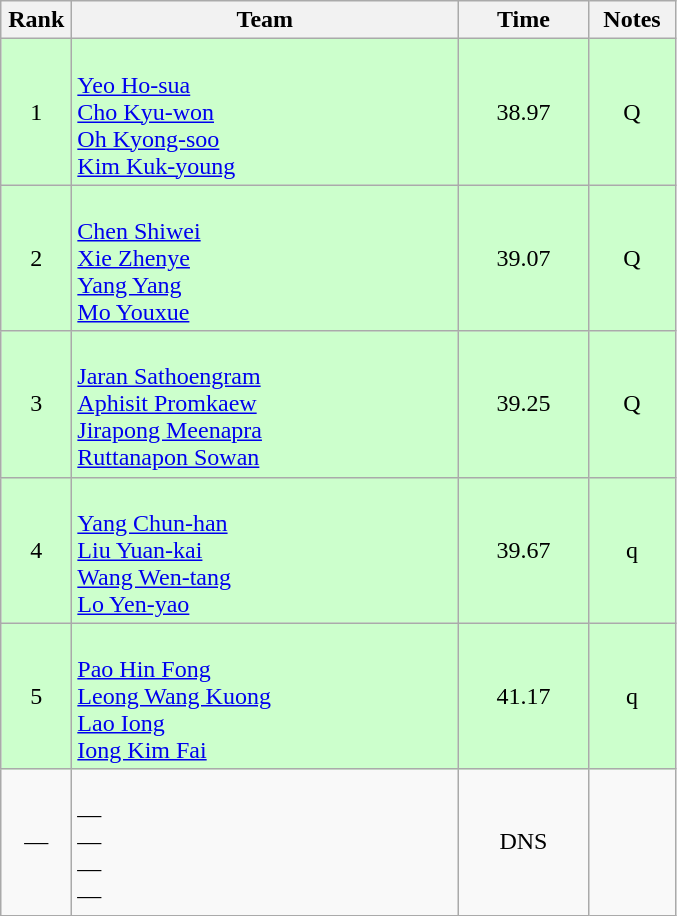<table class="wikitable" style="text-align:center">
<tr>
<th width=40>Rank</th>
<th width=250>Team</th>
<th width=80>Time</th>
<th width=50>Notes</th>
</tr>
<tr bgcolor=ccffcc>
<td>1</td>
<td align=left><br><a href='#'>Yeo Ho-sua</a><br><a href='#'>Cho Kyu-won</a><br><a href='#'>Oh Kyong-soo</a><br><a href='#'>Kim Kuk-young</a></td>
<td>38.97</td>
<td>Q</td>
</tr>
<tr bgcolor=ccffcc>
<td>2</td>
<td align=left><br><a href='#'>Chen Shiwei</a><br><a href='#'>Xie Zhenye</a><br><a href='#'>Yang Yang</a><br><a href='#'>Mo Youxue</a></td>
<td>39.07</td>
<td>Q</td>
</tr>
<tr bgcolor=ccffcc>
<td>3</td>
<td align=left><br><a href='#'>Jaran Sathoengram</a><br><a href='#'>Aphisit Promkaew</a><br><a href='#'>Jirapong Meenapra</a><br><a href='#'>Ruttanapon Sowan</a></td>
<td>39.25</td>
<td>Q</td>
</tr>
<tr bgcolor=ccffcc>
<td>4</td>
<td align=left><br><a href='#'>Yang Chun-han</a><br><a href='#'>Liu Yuan-kai</a><br><a href='#'>Wang Wen-tang</a><br><a href='#'>Lo Yen-yao</a></td>
<td>39.67</td>
<td>q</td>
</tr>
<tr bgcolor=ccffcc>
<td>5</td>
<td align=left><br><a href='#'>Pao Hin Fong</a><br><a href='#'>Leong Wang Kuong</a><br><a href='#'>Lao Iong</a><br><a href='#'>Iong Kim Fai</a></td>
<td>41.17</td>
<td>q</td>
</tr>
<tr>
<td>—</td>
<td align=left><br>—<br>—<br>—<br>—</td>
<td>DNS</td>
<td></td>
</tr>
</table>
